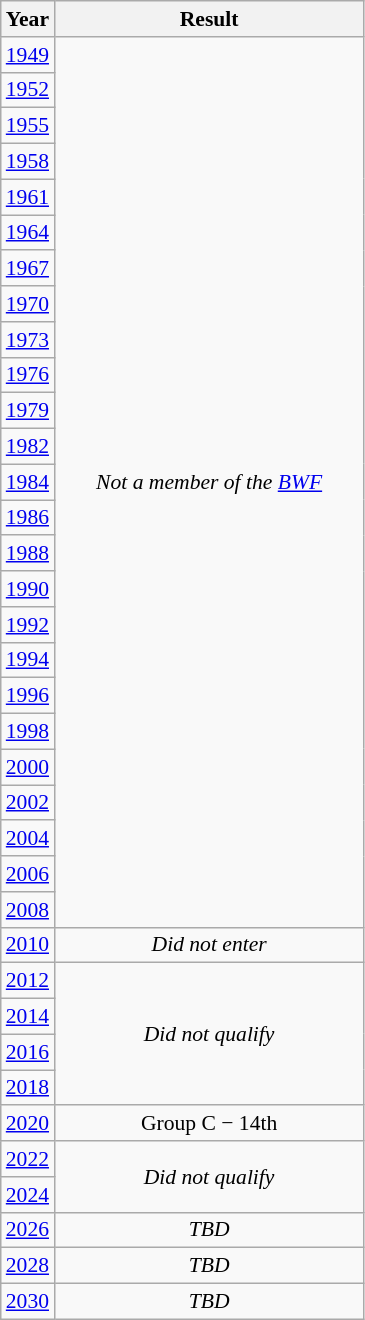<table class="wikitable" style="text-align: center; font-size:90%">
<tr>
<th>Year</th>
<th style="width:200px">Result</th>
</tr>
<tr>
<td> <a href='#'>1949</a></td>
<td rowspan="25"><em>Not a member of the <a href='#'>BWF</a></em></td>
</tr>
<tr>
<td> <a href='#'>1952</a></td>
</tr>
<tr>
<td> <a href='#'>1955</a></td>
</tr>
<tr>
<td> <a href='#'>1958</a></td>
</tr>
<tr>
<td> <a href='#'>1961</a></td>
</tr>
<tr>
<td> <a href='#'>1964</a></td>
</tr>
<tr>
<td> <a href='#'>1967</a></td>
</tr>
<tr>
<td> <a href='#'>1970</a></td>
</tr>
<tr>
<td> <a href='#'>1973</a></td>
</tr>
<tr>
<td> <a href='#'>1976</a></td>
</tr>
<tr>
<td> <a href='#'>1979</a></td>
</tr>
<tr>
<td> <a href='#'>1982</a></td>
</tr>
<tr>
<td> <a href='#'>1984</a></td>
</tr>
<tr>
<td> <a href='#'>1986</a></td>
</tr>
<tr>
<td> <a href='#'>1988</a></td>
</tr>
<tr>
<td> <a href='#'>1990</a></td>
</tr>
<tr>
<td> <a href='#'>1992</a></td>
</tr>
<tr>
<td> <a href='#'>1994</a></td>
</tr>
<tr>
<td> <a href='#'>1996</a></td>
</tr>
<tr>
<td> <a href='#'>1998</a></td>
</tr>
<tr>
<td> <a href='#'>2000</a></td>
</tr>
<tr>
<td> <a href='#'>2002</a></td>
</tr>
<tr>
<td> <a href='#'>2004</a></td>
</tr>
<tr>
<td> <a href='#'>2006</a></td>
</tr>
<tr>
<td> <a href='#'>2008</a></td>
</tr>
<tr>
<td> <a href='#'>2010</a></td>
<td><em>Did not enter</em></td>
</tr>
<tr>
<td> <a href='#'>2012</a></td>
<td rowspan="4"><em>Did not qualify</em></td>
</tr>
<tr>
<td> <a href='#'>2014</a></td>
</tr>
<tr>
<td> <a href='#'>2016</a></td>
</tr>
<tr>
<td> <a href='#'>2018</a></td>
</tr>
<tr>
<td> <a href='#'>2020</a></td>
<td>Group C − 14th</td>
</tr>
<tr>
<td> <a href='#'>2022</a></td>
<td rowspan="2"><em>Did not qualify</em></td>
</tr>
<tr>
<td> <a href='#'>2024</a></td>
</tr>
<tr>
<td> <a href='#'>2026</a></td>
<td><em>TBD</em></td>
</tr>
<tr>
<td> <a href='#'>2028</a></td>
<td><em>TBD</em></td>
</tr>
<tr>
<td> <a href='#'>2030</a></td>
<td><em>TBD</em></td>
</tr>
</table>
